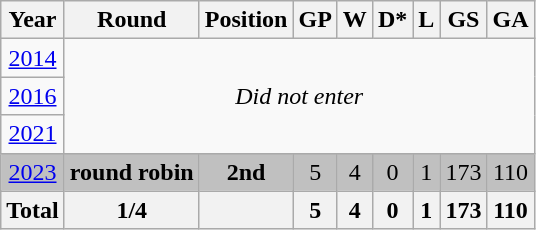<table class="wikitable" style="text-align: center;">
<tr>
<th>Year</th>
<th>Round</th>
<th>Position</th>
<th>GP</th>
<th>W</th>
<th>D*</th>
<th>L</th>
<th>GS</th>
<th>GA</th>
</tr>
<tr>
<td> <a href='#'>2014</a></td>
<td colspan="8" rowspan="3"><em>Did not enter</em></td>
</tr>
<tr>
<td> <a href='#'>2016</a></td>
</tr>
<tr>
<td> <a href='#'>2021</a></td>
</tr>
<tr style="background:silver;">
<td> <a href='#'>2023</a></td>
<td><strong>round robin</strong></td>
<td><strong>2nd</strong></td>
<td>5</td>
<td>4</td>
<td>0</td>
<td>1</td>
<td>173</td>
<td>110</td>
</tr>
<tr>
<th>Total</th>
<th>1/4</th>
<th></th>
<th>5</th>
<th>4</th>
<th>0</th>
<th>1</th>
<th>173</th>
<th>110</th>
</tr>
</table>
